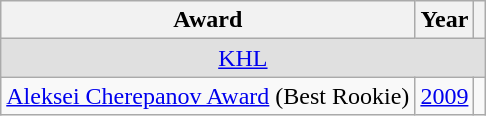<table class="wikitable">
<tr>
<th>Award</th>
<th>Year</th>
<th></th>
</tr>
<tr ALIGN="center" bgcolor="#e0e0e0">
<td colspan="3"><a href='#'>KHL</a></td>
</tr>
<tr>
<td><a href='#'>Aleksei Cherepanov Award</a> (Best Rookie)</td>
<td><a href='#'>2009</a></td>
<td></td>
</tr>
</table>
